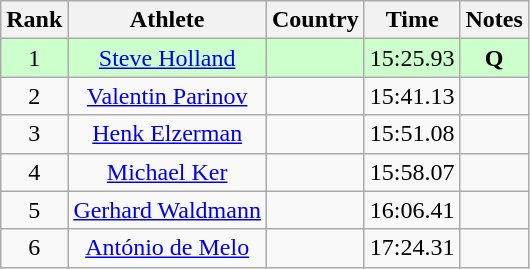<table class="wikitable sortable" style="text-align:center">
<tr>
<th>Rank</th>
<th>Athlete</th>
<th>Country</th>
<th>Time</th>
<th>Notes</th>
</tr>
<tr bgcolor=ccffcc>
<td>1</td>
<td><a href='#'>Steve Holland</a></td>
<td align=left></td>
<td>15:25.93</td>
<td><strong> Q</strong></td>
</tr>
<tr>
<td>2</td>
<td><a href='#'>Valentin Parinov</a></td>
<td align=left></td>
<td>15:41.13</td>
<td><strong> </strong></td>
</tr>
<tr>
<td>3</td>
<td><a href='#'>Henk Elzerman</a></td>
<td align=left></td>
<td>15:51.08</td>
<td><strong> </strong></td>
</tr>
<tr>
<td>4</td>
<td><a href='#'>Michael Ker</a></td>
<td align=left></td>
<td>15:58.07</td>
<td><strong> </strong></td>
</tr>
<tr>
<td>5</td>
<td><a href='#'>Gerhard Waldmann</a></td>
<td align=left></td>
<td>16:06.41</td>
<td><strong> </strong></td>
</tr>
<tr>
<td>6</td>
<td><a href='#'>António de Melo</a></td>
<td align=left></td>
<td>17:24.31</td>
<td><strong> </strong></td>
</tr>
</table>
